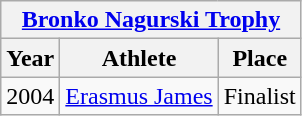<table class="wikitable">
<tr>
<th colspan=3><strong><a href='#'>Bronko Nagurski Trophy</a></strong></th>
</tr>
<tr>
<th>Year</th>
<th>Athlete</th>
<th>Place</th>
</tr>
<tr>
<td>2004</td>
<td><a href='#'>Erasmus James</a></td>
<td>Finalist</td>
</tr>
</table>
